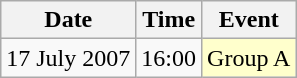<table class = "wikitable" style="text-align:center;">
<tr>
<th>Date</th>
<th>Time</th>
<th>Event</th>
</tr>
<tr>
<td>17 July 2007</td>
<td>16:00</td>
<td bgcolor=ffffcc>Group A</td>
</tr>
</table>
